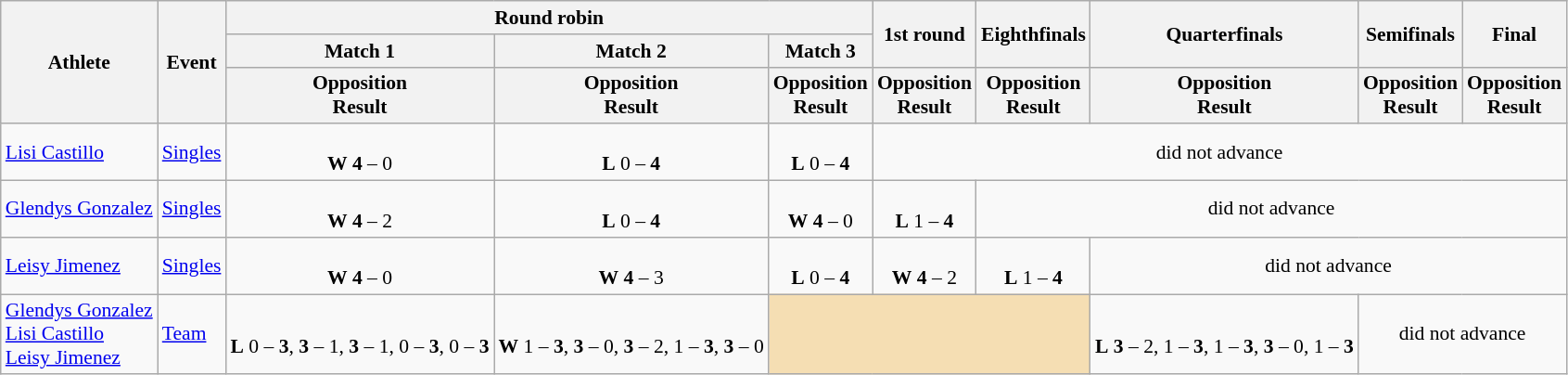<table class="wikitable" style="font-size:90%">
<tr>
<th rowspan=3>Athlete</th>
<th rowspan=3>Event</th>
<th colspan=3>Round robin</th>
<th rowspan=2>1st round</th>
<th rowspan=2>Eighthfinals</th>
<th rowspan=2>Quarterfinals</th>
<th rowspan=2>Semifinals</th>
<th rowspan=2>Final</th>
</tr>
<tr>
<th>Match 1</th>
<th>Match 2</th>
<th>Match 3</th>
</tr>
<tr>
<th>Opposition<br>Result</th>
<th>Opposition<br>Result</th>
<th>Opposition<br>Result</th>
<th>Opposition<br>Result</th>
<th>Opposition<br>Result</th>
<th>Opposition<br>Result</th>
<th>Opposition<br>Result</th>
<th>Opposition<br>Result</th>
</tr>
<tr>
<td><a href='#'>Lisi Castillo</a></td>
<td><a href='#'>Singles</a></td>
<td align=center><br><strong>W</strong> <strong>4</strong> – 0</td>
<td align=center><br><strong>L</strong> 0 – <strong>4</strong></td>
<td align=center><br><strong>L</strong> 0 – <strong>4</strong></td>
<td align="center" colspan="7">did not advance</td>
</tr>
<tr>
<td><a href='#'>Glendys Gonzalez</a></td>
<td><a href='#'>Singles</a></td>
<td align=center><br><strong>W</strong> <strong>4</strong> – 2</td>
<td align=center><br><strong>L</strong> 0 – <strong>4</strong></td>
<td align=center><br><strong>W</strong> <strong>4</strong> – 0</td>
<td align=center><br><strong>L</strong> 1 – <strong>4</strong></td>
<td align="center" colspan="7">did not advance</td>
</tr>
<tr>
<td><a href='#'>Leisy Jimenez</a></td>
<td><a href='#'>Singles</a></td>
<td align=center><br><strong>W</strong> <strong>4</strong> – 0</td>
<td align=center><br><strong>W</strong> <strong>4</strong> – 3</td>
<td align=center><br><strong>L</strong> 0 – <strong>4</strong></td>
<td align=center><br><strong>W</strong> <strong>4</strong> – 2</td>
<td align=center><br><strong>L</strong> 1 – <strong>4</strong></td>
<td align="center" colspan="7">did not advance</td>
</tr>
<tr>
<td><a href='#'>Glendys Gonzalez</a><br><a href='#'>Lisi Castillo</a><br><a href='#'>Leisy Jimenez</a></td>
<td><a href='#'>Team</a></td>
<td align=center><br> <strong>L</strong> 0 – <strong>3</strong>, <strong>3</strong> – 1, <strong>3</strong> – 1, 0 – <strong>3</strong>, 0 – <strong>3</strong></td>
<td align=center><br> <strong>W</strong> 1 – <strong>3</strong>, <strong>3</strong> – 0, <strong>3</strong> – 2, 1 – <strong>3</strong>, <strong>3</strong> – 0</td>
<td align=center bgcolor=wheat colspan=3></td>
<td align=center><br> <strong>L</strong> <strong>3</strong> – 2, 1 – <strong>3</strong>, 1 – <strong>3</strong>, <strong>3</strong> – 0, 1 – <strong>3</strong></td>
<td align="center" colspan="7">did not advance</td>
</tr>
</table>
